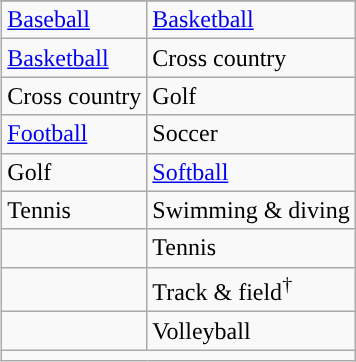<table class="wikitable" style="float:right; clear:right; margin:0 0 1em 1em;">
<tr>
</tr>
<tr>
<td><a href='#'>Baseball</a></td>
<td><a href='#'>Basketball</a></td>
</tr>
<tr>
<td><a href='#'>Basketball</a></td>
<td>Cross country</td>
</tr>
<tr>
<td>Cross country</td>
<td>Golf</td>
</tr>
<tr>
<td><a href='#'>Football</a></td>
<td>Soccer</td>
</tr>
<tr>
<td>Golf</td>
<td><a href='#'>Softball</a></td>
</tr>
<tr>
<td>Tennis</td>
<td>Swimming & diving</td>
</tr>
<tr>
<td></td>
<td>Tennis</td>
</tr>
<tr>
<td></td>
<td>Track & field<sup>†</sup></td>
</tr>
<tr>
<td></td>
<td>Volleyball</td>
</tr>
<tr>
<td colspan="2"></td>
</tr>
</table>
